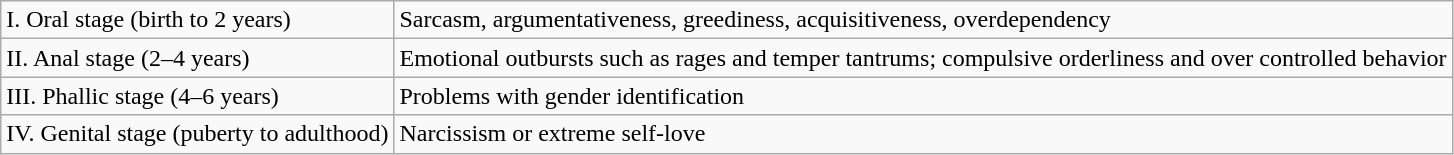<table class="wikitable">
<tr>
<td>I. Oral stage (birth to 2 years)</td>
<td>Sarcasm, argumentativeness, greediness, acquisitiveness, overdependency</td>
</tr>
<tr>
<td>II. Anal stage (2–4 years)</td>
<td>Emotional outbursts such as rages and temper tantrums; compulsive orderliness and over controlled behavior</td>
</tr>
<tr>
<td>III. Phallic stage (4–6 years)</td>
<td>Problems with gender identification</td>
</tr>
<tr>
<td>IV. Genital stage (puberty to adulthood)</td>
<td>Narcissism or extreme self-love</td>
</tr>
</table>
